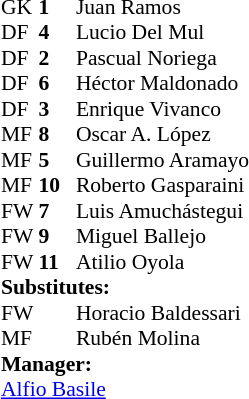<table style="font-size:90%; margin:0.2em auto;" cellspacing="0" cellpadding="0">
<tr>
<th width="25"></th>
<th width="25"></th>
</tr>
<tr>
<td>GK</td>
<td><strong>1</strong></td>
<td> Juan Ramos</td>
</tr>
<tr>
<td>DF</td>
<td><strong>4</strong></td>
<td> Lucio Del Mul</td>
</tr>
<tr>
<td>DF</td>
<td><strong>2</strong></td>
<td> Pascual Noriega</td>
</tr>
<tr>
<td>DF</td>
<td><strong>6</strong></td>
<td> Héctor Maldonado</td>
<td></td>
<td></td>
</tr>
<tr>
<td>DF</td>
<td><strong>3</strong></td>
<td> Enrique Vivanco</td>
</tr>
<tr>
<td>MF</td>
<td><strong>8</strong></td>
<td> Oscar A. López</td>
</tr>
<tr>
<td>MF</td>
<td><strong>5</strong></td>
<td> Guillermo Aramayo</td>
</tr>
<tr>
<td>MF</td>
<td><strong>10</strong></td>
<td> Roberto Gasparaini</td>
</tr>
<tr>
<td>FW</td>
<td><strong>7</strong></td>
<td> Luis Amuchástegui</td>
</tr>
<tr>
<td>FW</td>
<td><strong>9</strong></td>
<td> Miguel Ballejo</td>
<td></td>
<td></td>
</tr>
<tr>
<td>FW</td>
<td><strong>11</strong></td>
<td> Atilio Oyola</td>
</tr>
<tr>
<td colspan=3><strong>Substitutes:</strong></td>
</tr>
<tr>
<td>FW</td>
<td></td>
<td> Horacio Baldessari</td>
<td></td>
<td></td>
</tr>
<tr>
<td>MF</td>
<td></td>
<td> Rubén Molina</td>
<td></td>
<td></td>
</tr>
<tr>
<td colspan=3><strong>Manager:</strong></td>
</tr>
<tr>
<td colspan=4> <a href='#'>Alfio Basile</a></td>
</tr>
</table>
